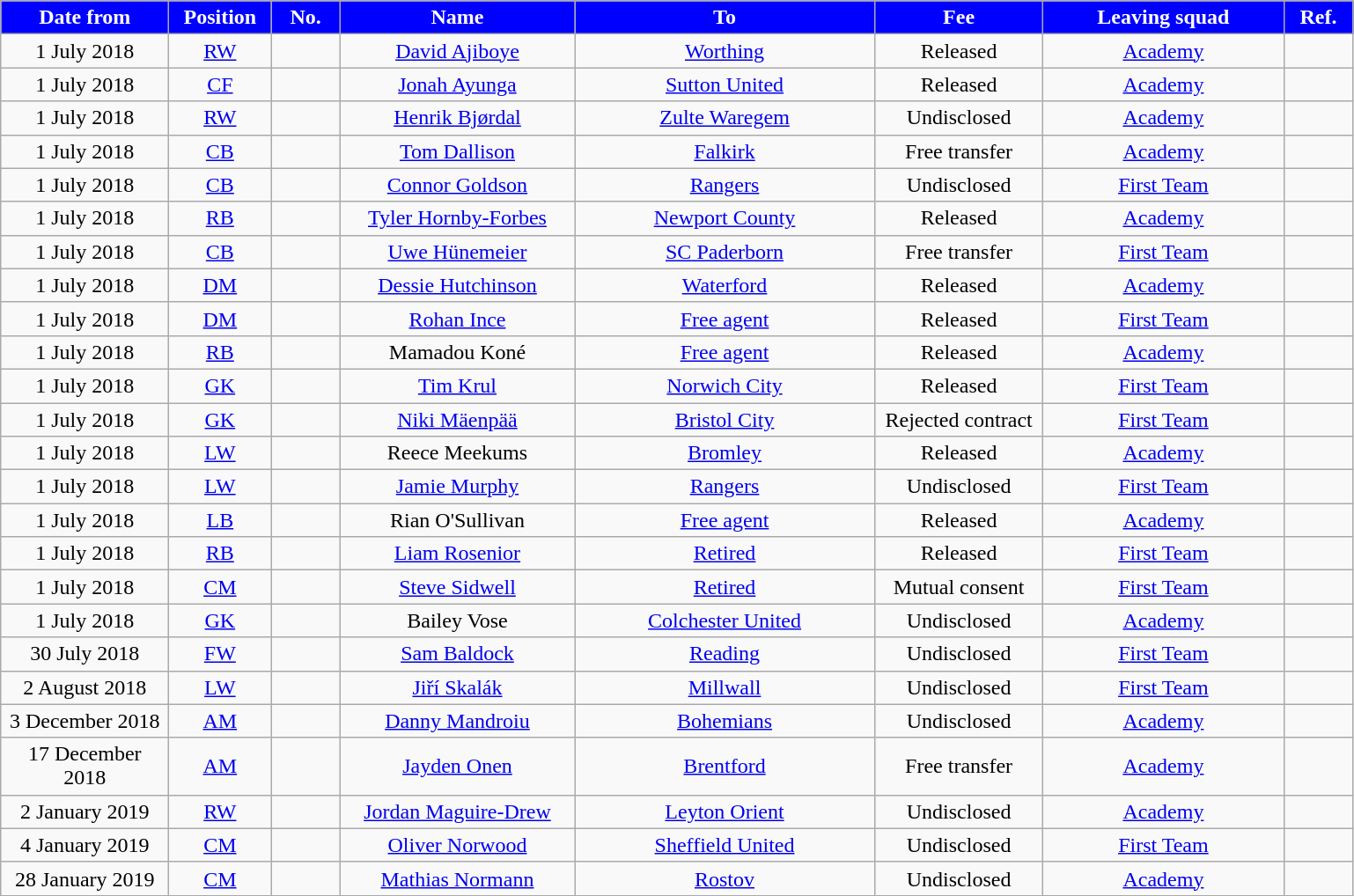<table class="wikitable" style="text-align:center">
<tr>
<th style="background:#0000FF;color:white;width:120px">Date from</th>
<th style="background:#0000FF;color:white;width:70px">Position</th>
<th style="background:#0000FF;color:white;width:45px">No.</th>
<th style="background:#0000FF;color:white;width:170px">Name</th>
<th style="background:#0000FF;color:white;width:220px">To</th>
<th style="background:#0000FF;color:white;width:120px">Fee</th>
<th style="background:#0000FF;color:white;width:175px">Leaving squad</th>
<th style="background:#0000FF;color:white;width:45px">Ref.</th>
</tr>
<tr>
<td>1 July 2018</td>
<td><a href='#'>RW</a></td>
<td></td>
<td><a href='#'>David Ajiboye</a></td>
<td> <a href='#'>Worthing</a></td>
<td>Released</td>
<td><a href='#'>Academy</a></td>
<td></td>
</tr>
<tr>
<td>1 July 2018</td>
<td><a href='#'>CF</a></td>
<td></td>
<td><a href='#'>Jonah Ayunga</a></td>
<td> <a href='#'>Sutton United</a></td>
<td>Released</td>
<td><a href='#'>Academy</a></td>
<td></td>
</tr>
<tr>
<td>1 July 2018</td>
<td><a href='#'>RW</a></td>
<td></td>
<td><a href='#'>Henrik Bjørdal</a></td>
<td> <a href='#'>Zulte Waregem</a></td>
<td>Undisclosed</td>
<td><a href='#'>Academy</a></td>
<td></td>
</tr>
<tr>
<td>1 July 2018</td>
<td><a href='#'>CB</a></td>
<td></td>
<td><a href='#'>Tom Dallison</a></td>
<td> <a href='#'>Falkirk</a></td>
<td>Free transfer</td>
<td><a href='#'>Academy</a></td>
<td></td>
</tr>
<tr>
<td>1 July 2018</td>
<td><a href='#'>CB</a></td>
<td></td>
<td><a href='#'>Connor Goldson</a></td>
<td> <a href='#'>Rangers</a></td>
<td>Undisclosed</td>
<td><a href='#'>First Team</a></td>
<td></td>
</tr>
<tr>
<td>1 July 2018</td>
<td><a href='#'>RB</a></td>
<td></td>
<td><a href='#'>Tyler Hornby-Forbes</a></td>
<td> <a href='#'>Newport County</a></td>
<td>Released</td>
<td><a href='#'>Academy</a></td>
<td></td>
</tr>
<tr>
<td>1 July 2018</td>
<td><a href='#'>CB</a></td>
<td></td>
<td><a href='#'>Uwe Hünemeier</a></td>
<td> <a href='#'>SC Paderborn</a></td>
<td>Free transfer</td>
<td><a href='#'>First Team</a></td>
<td></td>
</tr>
<tr>
<td>1 July 2018</td>
<td><a href='#'>DM</a></td>
<td></td>
<td><a href='#'>Dessie Hutchinson</a></td>
<td> <a href='#'>Waterford</a></td>
<td>Released</td>
<td><a href='#'>Academy</a></td>
<td></td>
</tr>
<tr>
<td>1 July 2018</td>
<td><a href='#'>DM</a></td>
<td></td>
<td><a href='#'>Rohan Ince</a></td>
<td><a href='#'>Free agent</a></td>
<td>Released</td>
<td><a href='#'>First Team</a></td>
<td></td>
</tr>
<tr>
<td>1 July 2018</td>
<td><a href='#'>RB</a></td>
<td></td>
<td>Mamadou Koné</td>
<td><a href='#'>Free agent</a></td>
<td>Released</td>
<td><a href='#'>Academy</a></td>
<td></td>
</tr>
<tr>
<td>1 July 2018</td>
<td><a href='#'>GK</a></td>
<td></td>
<td><a href='#'>Tim Krul</a></td>
<td> <a href='#'>Norwich City</a></td>
<td>Released</td>
<td><a href='#'>First Team</a></td>
<td></td>
</tr>
<tr>
<td>1 July 2018</td>
<td><a href='#'>GK</a></td>
<td></td>
<td><a href='#'>Niki Mäenpää</a></td>
<td> <a href='#'>Bristol City</a></td>
<td>Rejected contract</td>
<td><a href='#'>First Team</a></td>
<td></td>
</tr>
<tr>
<td>1 July 2018</td>
<td><a href='#'>LW</a></td>
<td></td>
<td>Reece Meekums</td>
<td> <a href='#'>Bromley</a></td>
<td>Released</td>
<td><a href='#'>Academy</a></td>
<td></td>
</tr>
<tr>
<td>1 July 2018</td>
<td><a href='#'>LW</a></td>
<td></td>
<td><a href='#'>Jamie Murphy</a></td>
<td> <a href='#'>Rangers</a></td>
<td>Undisclosed</td>
<td><a href='#'>First Team</a></td>
<td></td>
</tr>
<tr>
<td>1 July 2018</td>
<td><a href='#'>LB</a></td>
<td></td>
<td>Rian O'Sullivan</td>
<td><a href='#'>Free agent</a></td>
<td>Released</td>
<td><a href='#'>Academy</a></td>
<td></td>
</tr>
<tr>
<td>1 July 2018</td>
<td><a href='#'>RB</a></td>
<td></td>
<td><a href='#'>Liam Rosenior</a></td>
<td><a href='#'>Retired</a></td>
<td>Released</td>
<td><a href='#'>First Team</a></td>
<td></td>
</tr>
<tr>
<td>1 July 2018</td>
<td><a href='#'>CM</a></td>
<td></td>
<td><a href='#'>Steve Sidwell</a></td>
<td><a href='#'>Retired</a></td>
<td>Mutual consent</td>
<td><a href='#'>First Team</a></td>
<td></td>
</tr>
<tr>
<td>1 July 2018</td>
<td><a href='#'>GK</a></td>
<td></td>
<td>Bailey Vose</td>
<td> <a href='#'>Colchester United</a></td>
<td>Undisclosed</td>
<td><a href='#'>Academy</a></td>
<td></td>
</tr>
<tr>
<td>30 July 2018</td>
<td><a href='#'>FW</a></td>
<td></td>
<td><a href='#'>Sam Baldock</a></td>
<td> <a href='#'>Reading</a></td>
<td>Undisclosed</td>
<td><a href='#'>First Team</a></td>
<td></td>
</tr>
<tr>
<td>2 August 2018</td>
<td><a href='#'>LW</a></td>
<td></td>
<td><a href='#'>Jiří Skalák</a></td>
<td> <a href='#'>Millwall</a></td>
<td>Undisclosed</td>
<td><a href='#'>First Team</a></td>
<td></td>
</tr>
<tr>
<td>3 December 2018</td>
<td><a href='#'>AM</a></td>
<td></td>
<td><a href='#'>Danny Mandroiu</a></td>
<td> <a href='#'>Bohemians</a></td>
<td>Undisclosed</td>
<td><a href='#'>Academy</a></td>
<td></td>
</tr>
<tr>
<td>17 December 2018</td>
<td><a href='#'>AM</a></td>
<td></td>
<td><a href='#'>Jayden Onen</a></td>
<td> <a href='#'>Brentford</a></td>
<td>Free transfer</td>
<td><a href='#'>Academy</a></td>
<td></td>
</tr>
<tr>
<td>2 January 2019</td>
<td><a href='#'>RW</a></td>
<td></td>
<td><a href='#'>Jordan Maguire-Drew</a></td>
<td> <a href='#'>Leyton Orient</a></td>
<td>Undisclosed</td>
<td><a href='#'>Academy</a></td>
<td></td>
</tr>
<tr>
<td>4 January 2019</td>
<td><a href='#'>CM</a></td>
<td></td>
<td><a href='#'>Oliver Norwood</a></td>
<td> <a href='#'>Sheffield United</a></td>
<td>Undisclosed</td>
<td><a href='#'>First Team</a></td>
<td></td>
</tr>
<tr>
<td>28 January 2019</td>
<td><a href='#'>CM</a></td>
<td></td>
<td><a href='#'>Mathias Normann</a></td>
<td> <a href='#'>Rostov</a></td>
<td>Undisclosed</td>
<td><a href='#'>Academy</a></td>
<td></td>
</tr>
</table>
